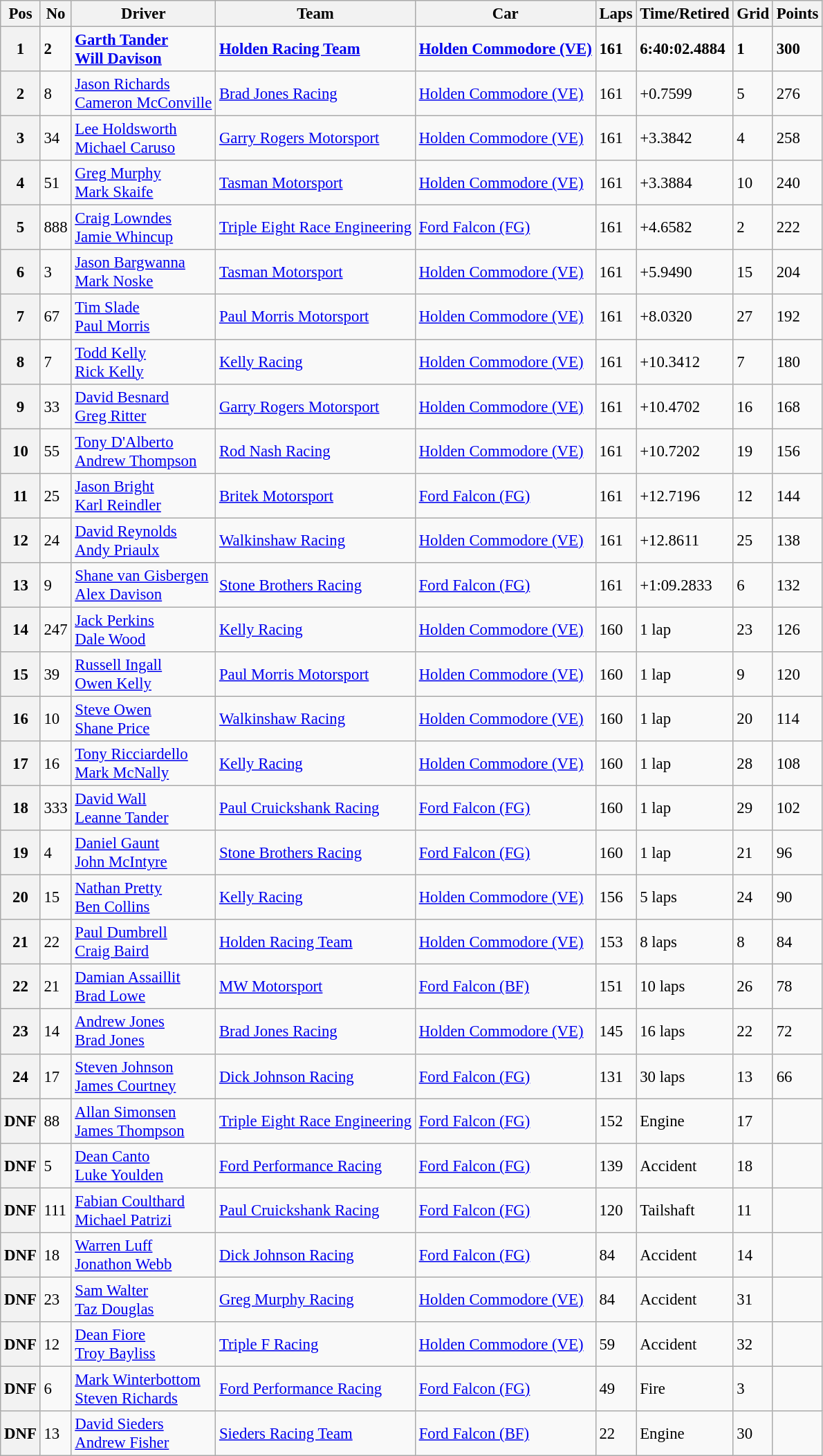<table class="wikitable" style="font-size: 95%;">
<tr>
<th>Pos</th>
<th>No</th>
<th>Driver</th>
<th>Team</th>
<th>Car</th>
<th>Laps</th>
<th>Time/Retired</th>
<th>Grid</th>
<th>Points</th>
</tr>
<tr style="font-weight:bold">
<th>1</th>
<td>2</td>
<td> <a href='#'>Garth Tander</a><br> <a href='#'>Will Davison</a></td>
<td><a href='#'>Holden Racing Team</a></td>
<td><a href='#'>Holden Commodore (VE)</a></td>
<td>161</td>
<td>6:40:02.4884</td>
<td>1</td>
<td>300</td>
</tr>
<tr>
<th>2</th>
<td>8</td>
<td> <a href='#'>Jason Richards</a><br> <a href='#'>Cameron McConville</a></td>
<td><a href='#'>Brad Jones Racing</a></td>
<td><a href='#'>Holden Commodore (VE)</a></td>
<td>161</td>
<td>+0.7599</td>
<td>5</td>
<td>276</td>
</tr>
<tr>
<th>3</th>
<td>34</td>
<td> <a href='#'>Lee Holdsworth</a><br> <a href='#'>Michael Caruso</a></td>
<td><a href='#'>Garry Rogers Motorsport</a></td>
<td><a href='#'>Holden Commodore (VE)</a></td>
<td>161</td>
<td>+3.3842</td>
<td>4</td>
<td>258</td>
</tr>
<tr>
<th>4</th>
<td>51</td>
<td> <a href='#'>Greg Murphy</a><br> <a href='#'>Mark Skaife</a></td>
<td><a href='#'>Tasman Motorsport</a></td>
<td><a href='#'>Holden Commodore (VE)</a></td>
<td>161</td>
<td>+3.3884</td>
<td>10</td>
<td>240</td>
</tr>
<tr>
<th>5</th>
<td>888</td>
<td> <a href='#'>Craig Lowndes</a><br> <a href='#'>Jamie Whincup</a></td>
<td><a href='#'>Triple Eight Race Engineering</a></td>
<td><a href='#'>Ford Falcon (FG)</a></td>
<td>161</td>
<td>+4.6582</td>
<td>2</td>
<td>222</td>
</tr>
<tr>
<th>6</th>
<td>3</td>
<td> <a href='#'>Jason Bargwanna</a><br> <a href='#'>Mark Noske</a></td>
<td><a href='#'>Tasman Motorsport</a></td>
<td><a href='#'>Holden Commodore (VE)</a></td>
<td>161</td>
<td>+5.9490</td>
<td>15</td>
<td>204</td>
</tr>
<tr>
<th>7</th>
<td>67</td>
<td> <a href='#'>Tim Slade</a><br> <a href='#'>Paul Morris</a></td>
<td><a href='#'>Paul Morris Motorsport</a></td>
<td><a href='#'>Holden Commodore (VE)</a></td>
<td>161</td>
<td>+8.0320</td>
<td>27</td>
<td>192</td>
</tr>
<tr>
<th>8</th>
<td>7</td>
<td> <a href='#'>Todd Kelly</a><br> <a href='#'>Rick Kelly</a></td>
<td><a href='#'>Kelly Racing</a></td>
<td><a href='#'>Holden Commodore (VE)</a></td>
<td>161</td>
<td>+10.3412</td>
<td>7</td>
<td>180</td>
</tr>
<tr>
<th>9</th>
<td>33</td>
<td> <a href='#'>David Besnard</a><br> <a href='#'>Greg Ritter</a></td>
<td><a href='#'>Garry Rogers Motorsport</a></td>
<td><a href='#'>Holden Commodore (VE)</a></td>
<td>161</td>
<td>+10.4702</td>
<td>16</td>
<td>168</td>
</tr>
<tr>
<th>10</th>
<td>55</td>
<td> <a href='#'>Tony D'Alberto</a><br> <a href='#'>Andrew Thompson</a></td>
<td><a href='#'>Rod Nash Racing</a></td>
<td><a href='#'>Holden Commodore (VE)</a></td>
<td>161</td>
<td>+10.7202</td>
<td>19</td>
<td>156</td>
</tr>
<tr>
<th>11</th>
<td>25</td>
<td> <a href='#'>Jason Bright</a><br> <a href='#'>Karl Reindler</a></td>
<td><a href='#'>Britek Motorsport</a></td>
<td><a href='#'>Ford Falcon (FG)</a></td>
<td>161</td>
<td>+12.7196</td>
<td>12</td>
<td>144</td>
</tr>
<tr>
<th>12</th>
<td>24</td>
<td> <a href='#'>David Reynolds</a><br> <a href='#'>Andy Priaulx</a></td>
<td><a href='#'>Walkinshaw Racing</a></td>
<td><a href='#'>Holden Commodore (VE)</a></td>
<td>161</td>
<td>+12.8611</td>
<td>25</td>
<td>138</td>
</tr>
<tr>
<th>13</th>
<td>9</td>
<td> <a href='#'>Shane van Gisbergen</a><br> <a href='#'>Alex Davison</a></td>
<td><a href='#'>Stone Brothers Racing</a></td>
<td><a href='#'>Ford Falcon (FG)</a></td>
<td>161</td>
<td>+1:09.2833</td>
<td>6</td>
<td>132</td>
</tr>
<tr>
<th>14</th>
<td>247</td>
<td> <a href='#'>Jack Perkins</a><br> <a href='#'>Dale Wood</a></td>
<td><a href='#'>Kelly Racing</a></td>
<td><a href='#'>Holden Commodore (VE)</a></td>
<td>160</td>
<td> 1 lap</td>
<td>23</td>
<td>126</td>
</tr>
<tr>
<th>15</th>
<td>39</td>
<td> <a href='#'>Russell Ingall</a><br> <a href='#'>Owen Kelly</a></td>
<td><a href='#'>Paul Morris Motorsport</a></td>
<td><a href='#'>Holden Commodore (VE)</a></td>
<td>160</td>
<td> 1 lap</td>
<td>9</td>
<td>120</td>
</tr>
<tr>
<th>16</th>
<td>10</td>
<td> <a href='#'>Steve Owen</a><br> <a href='#'>Shane Price</a></td>
<td><a href='#'>Walkinshaw Racing</a></td>
<td><a href='#'>Holden Commodore (VE)</a></td>
<td>160</td>
<td> 1 lap</td>
<td>20</td>
<td>114</td>
</tr>
<tr>
<th>17</th>
<td>16</td>
<td> <a href='#'>Tony Ricciardello</a><br> <a href='#'>Mark McNally</a></td>
<td><a href='#'>Kelly Racing</a></td>
<td><a href='#'>Holden Commodore (VE)</a></td>
<td>160</td>
<td> 1 lap</td>
<td>28</td>
<td>108</td>
</tr>
<tr>
<th>18</th>
<td>333</td>
<td> <a href='#'>David Wall</a><br> <a href='#'>Leanne Tander</a></td>
<td><a href='#'>Paul Cruickshank Racing</a></td>
<td><a href='#'>Ford Falcon (FG)</a></td>
<td>160</td>
<td> 1 lap</td>
<td>29</td>
<td>102</td>
</tr>
<tr>
<th>19</th>
<td>4</td>
<td> <a href='#'>Daniel Gaunt</a><br> <a href='#'>John McIntyre</a></td>
<td><a href='#'>Stone Brothers Racing</a></td>
<td><a href='#'>Ford Falcon (FG)</a></td>
<td>160</td>
<td> 1 lap</td>
<td>21</td>
<td>96</td>
</tr>
<tr>
<th>20</th>
<td>15</td>
<td> <a href='#'>Nathan Pretty</a><br> <a href='#'>Ben Collins</a></td>
<td><a href='#'>Kelly Racing</a></td>
<td><a href='#'>Holden Commodore (VE)</a></td>
<td>156</td>
<td> 5 laps</td>
<td>24</td>
<td>90</td>
</tr>
<tr>
<th>21</th>
<td>22</td>
<td> <a href='#'>Paul Dumbrell</a><br> <a href='#'>Craig Baird</a></td>
<td><a href='#'>Holden Racing Team</a></td>
<td><a href='#'>Holden Commodore (VE)</a></td>
<td>153</td>
<td> 8 laps</td>
<td>8</td>
<td>84</td>
</tr>
<tr>
<th>22</th>
<td>21</td>
<td> <a href='#'>Damian Assaillit</a><br> <a href='#'>Brad Lowe</a></td>
<td><a href='#'>MW Motorsport</a></td>
<td><a href='#'>Ford Falcon (BF)</a></td>
<td>151</td>
<td> 10 laps</td>
<td>26</td>
<td>78</td>
</tr>
<tr>
<th>23</th>
<td>14</td>
<td> <a href='#'>Andrew Jones</a><br> <a href='#'>Brad Jones</a></td>
<td><a href='#'>Brad Jones Racing</a></td>
<td><a href='#'>Holden Commodore (VE)</a></td>
<td>145</td>
<td> 16 laps</td>
<td>22</td>
<td>72</td>
</tr>
<tr>
<th>24</th>
<td>17</td>
<td> <a href='#'>Steven Johnson</a><br> <a href='#'>James Courtney</a></td>
<td><a href='#'>Dick Johnson Racing</a></td>
<td><a href='#'>Ford Falcon (FG)</a></td>
<td>131</td>
<td> 30 laps</td>
<td>13</td>
<td>66</td>
</tr>
<tr>
<th>DNF</th>
<td>88</td>
<td> <a href='#'>Allan Simonsen</a><br> <a href='#'>James Thompson</a></td>
<td><a href='#'>Triple Eight Race Engineering</a></td>
<td><a href='#'>Ford Falcon (FG)</a></td>
<td>152</td>
<td>Engine</td>
<td>17</td>
<td></td>
</tr>
<tr>
<th>DNF</th>
<td>5</td>
<td> <a href='#'>Dean Canto</a><br> <a href='#'>Luke Youlden</a></td>
<td><a href='#'>Ford Performance Racing</a></td>
<td><a href='#'>Ford Falcon (FG)</a></td>
<td>139</td>
<td>Accident</td>
<td>18</td>
<td></td>
</tr>
<tr>
<th>DNF</th>
<td>111</td>
<td> <a href='#'>Fabian Coulthard</a><br> <a href='#'>Michael Patrizi</a></td>
<td><a href='#'>Paul Cruickshank Racing</a></td>
<td><a href='#'>Ford Falcon (FG)</a></td>
<td>120</td>
<td>Tailshaft</td>
<td>11</td>
<td></td>
</tr>
<tr>
<th>DNF</th>
<td>18</td>
<td> <a href='#'>Warren Luff</a><br> <a href='#'>Jonathon Webb</a></td>
<td><a href='#'>Dick Johnson Racing</a></td>
<td><a href='#'>Ford Falcon (FG)</a></td>
<td>84</td>
<td>Accident</td>
<td>14</td>
<td></td>
</tr>
<tr>
<th>DNF</th>
<td>23</td>
<td> <a href='#'>Sam Walter</a><br> <a href='#'>Taz Douglas</a></td>
<td><a href='#'>Greg Murphy Racing</a></td>
<td><a href='#'>Holden Commodore (VE)</a></td>
<td>84</td>
<td>Accident</td>
<td>31</td>
<td></td>
</tr>
<tr>
<th>DNF</th>
<td>12</td>
<td> <a href='#'>Dean Fiore</a><br> <a href='#'>Troy Bayliss</a></td>
<td><a href='#'>Triple F Racing</a></td>
<td><a href='#'>Holden Commodore (VE)</a></td>
<td>59</td>
<td>Accident</td>
<td>32</td>
<td></td>
</tr>
<tr>
<th>DNF</th>
<td>6</td>
<td> <a href='#'>Mark Winterbottom</a><br> <a href='#'>Steven Richards</a></td>
<td><a href='#'>Ford Performance Racing</a></td>
<td><a href='#'>Ford Falcon (FG)</a></td>
<td>49</td>
<td>Fire</td>
<td>3</td>
<td></td>
</tr>
<tr>
<th>DNF</th>
<td>13</td>
<td> <a href='#'>David Sieders</a><br> <a href='#'>Andrew Fisher</a></td>
<td><a href='#'>Sieders Racing Team</a></td>
<td><a href='#'>Ford Falcon (BF)</a></td>
<td>22</td>
<td>Engine</td>
<td>30</td>
<td></td>
</tr>
</table>
